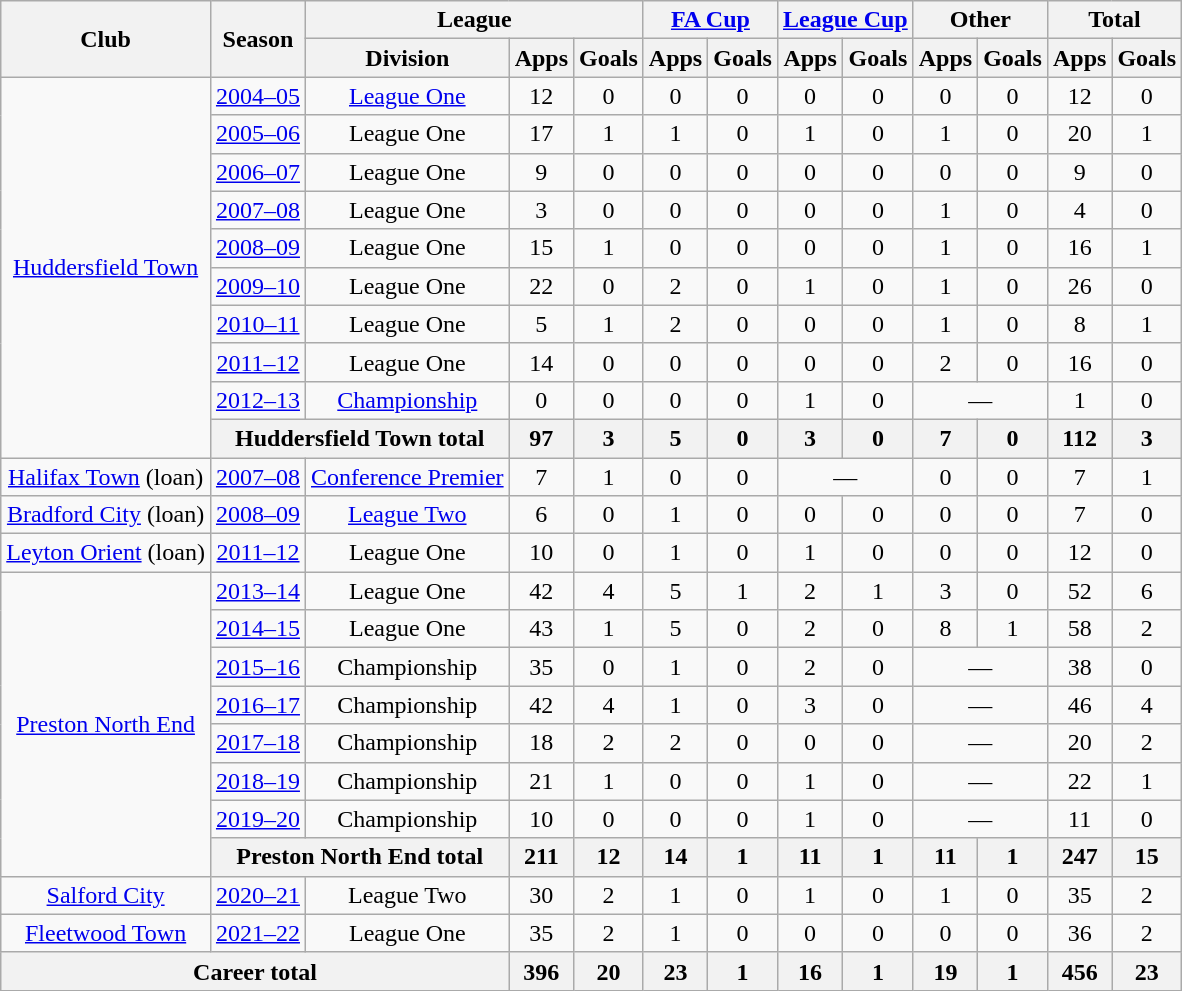<table class=wikitable style="text-align: center;">
<tr>
<th rowspan=2>Club</th>
<th rowspan=2>Season</th>
<th colspan=3>League</th>
<th colspan=2><a href='#'>FA Cup</a></th>
<th colspan=2><a href='#'>League Cup</a></th>
<th colspan=2>Other</th>
<th colspan=2>Total</th>
</tr>
<tr>
<th>Division</th>
<th>Apps</th>
<th>Goals</th>
<th>Apps</th>
<th>Goals</th>
<th>Apps</th>
<th>Goals</th>
<th>Apps</th>
<th>Goals</th>
<th>Apps</th>
<th>Goals</th>
</tr>
<tr>
<td rowspan=10><a href='#'>Huddersfield Town</a></td>
<td><a href='#'>2004–05</a></td>
<td><a href='#'>League One</a></td>
<td>12</td>
<td>0</td>
<td>0</td>
<td>0</td>
<td>0</td>
<td>0</td>
<td>0</td>
<td>0</td>
<td>12</td>
<td>0</td>
</tr>
<tr>
<td><a href='#'>2005–06</a></td>
<td>League One</td>
<td>17</td>
<td>1</td>
<td>1</td>
<td>0</td>
<td>1</td>
<td>0</td>
<td>1</td>
<td>0</td>
<td>20</td>
<td>1</td>
</tr>
<tr>
<td><a href='#'>2006–07</a></td>
<td>League One</td>
<td>9</td>
<td>0</td>
<td>0</td>
<td>0</td>
<td>0</td>
<td>0</td>
<td>0</td>
<td>0</td>
<td>9</td>
<td>0</td>
</tr>
<tr>
<td><a href='#'>2007–08</a></td>
<td>League One</td>
<td>3</td>
<td>0</td>
<td>0</td>
<td>0</td>
<td>0</td>
<td>0</td>
<td>1</td>
<td>0</td>
<td>4</td>
<td>0</td>
</tr>
<tr>
<td><a href='#'>2008–09</a></td>
<td>League One</td>
<td>15</td>
<td>1</td>
<td>0</td>
<td>0</td>
<td>0</td>
<td>0</td>
<td>1</td>
<td>0</td>
<td>16</td>
<td>1</td>
</tr>
<tr>
<td><a href='#'>2009–10</a></td>
<td>League One</td>
<td>22</td>
<td>0</td>
<td>2</td>
<td>0</td>
<td>1</td>
<td>0</td>
<td>1</td>
<td>0</td>
<td>26</td>
<td>0</td>
</tr>
<tr>
<td><a href='#'>2010–11</a></td>
<td>League One</td>
<td>5</td>
<td>1</td>
<td>2</td>
<td>0</td>
<td>0</td>
<td>0</td>
<td>1</td>
<td>0</td>
<td>8</td>
<td>1</td>
</tr>
<tr>
<td><a href='#'>2011–12</a></td>
<td>League One</td>
<td>14</td>
<td>0</td>
<td>0</td>
<td>0</td>
<td>0</td>
<td>0</td>
<td>2</td>
<td>0</td>
<td>16</td>
<td>0</td>
</tr>
<tr>
<td><a href='#'>2012–13</a></td>
<td><a href='#'>Championship</a></td>
<td>0</td>
<td>0</td>
<td>0</td>
<td>0</td>
<td>1</td>
<td>0</td>
<td colspan=2>—</td>
<td>1</td>
<td>0</td>
</tr>
<tr>
<th colspan=2>Huddersfield Town total</th>
<th>97</th>
<th>3</th>
<th>5</th>
<th>0</th>
<th>3</th>
<th>0</th>
<th>7</th>
<th>0</th>
<th>112</th>
<th>3</th>
</tr>
<tr>
<td><a href='#'>Halifax Town</a> (loan)</td>
<td><a href='#'>2007–08</a></td>
<td><a href='#'>Conference Premier</a></td>
<td>7</td>
<td>1</td>
<td>0</td>
<td>0</td>
<td colspan=2>—</td>
<td>0</td>
<td>0</td>
<td>7</td>
<td>1</td>
</tr>
<tr>
<td><a href='#'>Bradford City</a> (loan)</td>
<td><a href='#'>2008–09</a></td>
<td><a href='#'>League Two</a></td>
<td>6</td>
<td>0</td>
<td>1</td>
<td>0</td>
<td>0</td>
<td>0</td>
<td>0</td>
<td>0</td>
<td>7</td>
<td>0</td>
</tr>
<tr>
<td><a href='#'>Leyton Orient</a> (loan)</td>
<td><a href='#'>2011–12</a></td>
<td>League One</td>
<td>10</td>
<td>0</td>
<td>1</td>
<td>0</td>
<td>1</td>
<td>0</td>
<td>0</td>
<td>0</td>
<td>12</td>
<td>0</td>
</tr>
<tr>
<td rowspan=8><a href='#'>Preston North End</a></td>
<td><a href='#'>2013–14</a></td>
<td>League One</td>
<td>42</td>
<td>4</td>
<td>5</td>
<td>1</td>
<td>2</td>
<td>1</td>
<td>3</td>
<td>0</td>
<td>52</td>
<td>6</td>
</tr>
<tr>
<td><a href='#'>2014–15</a></td>
<td>League One</td>
<td>43</td>
<td>1</td>
<td>5</td>
<td>0</td>
<td>2</td>
<td>0</td>
<td>8</td>
<td>1</td>
<td>58</td>
<td>2</td>
</tr>
<tr>
<td><a href='#'>2015–16</a></td>
<td>Championship</td>
<td>35</td>
<td>0</td>
<td>1</td>
<td>0</td>
<td>2</td>
<td>0</td>
<td colspan=2>—</td>
<td>38</td>
<td>0</td>
</tr>
<tr>
<td><a href='#'>2016–17</a></td>
<td>Championship</td>
<td>42</td>
<td>4</td>
<td>1</td>
<td>0</td>
<td>3</td>
<td>0</td>
<td colspan=2>—</td>
<td>46</td>
<td>4</td>
</tr>
<tr>
<td><a href='#'>2017–18</a></td>
<td>Championship</td>
<td>18</td>
<td>2</td>
<td>2</td>
<td>0</td>
<td>0</td>
<td>0</td>
<td colspan=2>—</td>
<td>20</td>
<td>2</td>
</tr>
<tr>
<td><a href='#'>2018–19</a></td>
<td>Championship</td>
<td>21</td>
<td>1</td>
<td>0</td>
<td>0</td>
<td>1</td>
<td>0</td>
<td colspan=2>—</td>
<td>22</td>
<td>1</td>
</tr>
<tr>
<td><a href='#'>2019–20</a></td>
<td>Championship</td>
<td>10</td>
<td>0</td>
<td>0</td>
<td>0</td>
<td>1</td>
<td>0</td>
<td colspan=2>—</td>
<td>11</td>
<td>0</td>
</tr>
<tr>
<th colspan=2>Preston North End total</th>
<th>211</th>
<th>12</th>
<th>14</th>
<th>1</th>
<th>11</th>
<th>1</th>
<th>11</th>
<th>1</th>
<th>247</th>
<th>15</th>
</tr>
<tr>
<td><a href='#'>Salford City</a></td>
<td><a href='#'>2020–21</a></td>
<td>League Two</td>
<td>30</td>
<td>2</td>
<td>1</td>
<td>0</td>
<td>1</td>
<td>0</td>
<td>1</td>
<td>0</td>
<td>35</td>
<td>2</td>
</tr>
<tr>
<td><a href='#'>Fleetwood Town</a></td>
<td><a href='#'>2021–22</a></td>
<td>League One</td>
<td>35</td>
<td>2</td>
<td>1</td>
<td>0</td>
<td>0</td>
<td>0</td>
<td>0</td>
<td>0</td>
<td>36</td>
<td>2</td>
</tr>
<tr>
<th colspan=3>Career total</th>
<th>396</th>
<th>20</th>
<th>23</th>
<th>1</th>
<th>16</th>
<th>1</th>
<th>19</th>
<th>1</th>
<th>456</th>
<th>23</th>
</tr>
</table>
